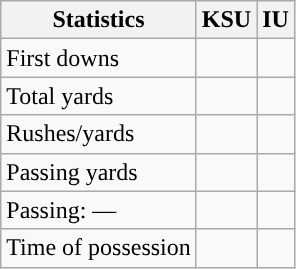<table class="wikitable" style="float:left">
<tr>
<th>Statistics</th>
<th>KSU</th>
<th>IU</th>
</tr>
<tr>
<td>First downs</td>
<td></td>
<td></td>
</tr>
<tr>
<td>Total yards</td>
<td></td>
<td></td>
</tr>
<tr>
<td>Rushes/yards</td>
<td></td>
<td></td>
</tr>
<tr>
<td>Passing yards</td>
<td></td>
<td></td>
</tr>
<tr>
<td>Passing: ––</td>
<td></td>
<td></td>
</tr>
<tr>
<td>Time of possession</td>
<td></td>
<td></td>
</tr>
</table>
